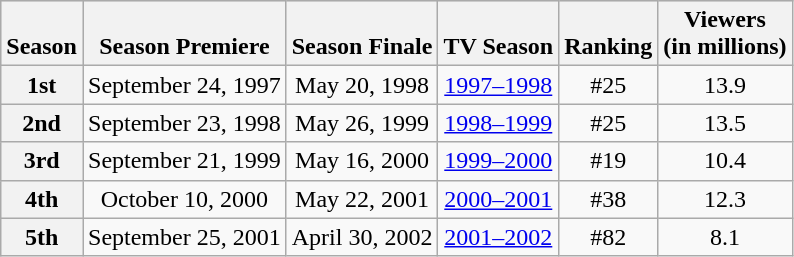<table class="wikitable plainrowheaders" style="text-align:center">
<tr style="background:#e0e0e0; vertical-align:bottom;">
<th scope="col">Season</th>
<th scope="col">Season Premiere</th>
<th scope="col">Season Finale</th>
<th scope="col">TV Season</th>
<th scope="col">Ranking</th>
<th scope="col">Viewers<br>(in millions)</th>
</tr>
<tr style="background:#f9f9f9;">
<th scope="row">1st</th>
<td>September 24, 1997</td>
<td>May 20, 1998</td>
<td><a href='#'>1997–1998</a></td>
<td>#25</td>
<td>13.9</td>
</tr>
<tr style="background:#f9f9f9;">
<th scope="row">2nd</th>
<td>September 23, 1998</td>
<td>May 26, 1999</td>
<td><a href='#'>1998–1999</a></td>
<td>#25</td>
<td>13.5</td>
</tr>
<tr style="background:#f9f9f9;">
<th scope="row">3rd</th>
<td>September 21, 1999</td>
<td>May 16, 2000</td>
<td><a href='#'>1999–2000</a></td>
<td>#19</td>
<td>10.4</td>
</tr>
<tr style="background:#f9f9f9;">
<th scope="row">4th</th>
<td>October 10, 2000</td>
<td>May 22, 2001</td>
<td><a href='#'>2000–2001</a></td>
<td>#38</td>
<td>12.3</td>
</tr>
<tr style="background:#f9f9f9;">
<th scope="row">5th</th>
<td>September 25, 2001</td>
<td>April 30, 2002</td>
<td><a href='#'>2001–2002</a></td>
<td>#82</td>
<td>8.1</td>
</tr>
</table>
